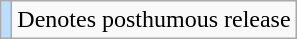<table class="wikitable">
<tr>
<td style="background:#bdf;"></td>
<td>Denotes posthumous release</td>
</tr>
</table>
